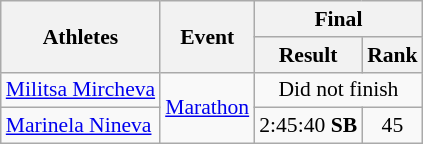<table class="wikitable" border="1" style="font-size:90%">
<tr>
<th rowspan="2">Athletes</th>
<th rowspan="2">Event</th>
<th colspan="2">Final</th>
</tr>
<tr>
<th>Result</th>
<th>Rank</th>
</tr>
<tr>
<td><a href='#'>Militsa Mircheva</a></td>
<td rowspan=2><a href='#'>Marathon</a></td>
<td colspan=2 align=center>Did not finish</td>
</tr>
<tr>
<td><a href='#'>Marinela Nineva</a></td>
<td align=center>2:45:40 <strong>SB</strong></td>
<td align=center>45</td>
</tr>
</table>
